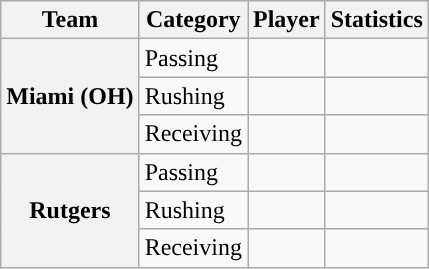<table class="wikitable" style="float:right">
<tr>
<th>Team</th>
<th>Category</th>
<th>Player</th>
<th>Statistics</th>
</tr>
<tr>
<th rowspan=3>Miami (OH)</th>
<td>Passing</td>
<td></td>
<td></td>
</tr>
<tr>
<td>Rushing</td>
<td></td>
<td></td>
</tr>
<tr>
<td>Receiving</td>
<td></td>
<td></td>
</tr>
<tr>
<th rowspan=3>Rutgers</th>
<td>Passing</td>
<td></td>
<td></td>
</tr>
<tr>
<td>Rushing</td>
<td></td>
<td></td>
</tr>
<tr>
<td>Receiving</td>
<td></td>
<td></td>
</tr>
</table>
